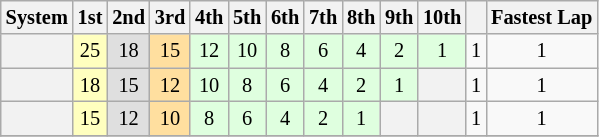<table class="wikitable" style="font-size:85%; text-align:center;">
<tr>
<th>System</th>
<th>1st</th>
<th>2nd</th>
<th>3rd</th>
<th>4th</th>
<th>5th</th>
<th>6th</th>
<th>7th</th>
<th>8th</th>
<th>9th</th>
<th>10th</th>
<th></th>
<th>Fastest Lap</th>
</tr>
<tr>
<th></th>
<td style="background:#ffffbf;">25</td>
<td style="background:#dfdfdf;">18</td>
<td style="background:#ffdf9f;">15</td>
<td style="background:#dfffdf;">12</td>
<td style="background:#dfffdf;">10</td>
<td style="background:#dfffdf;">8</td>
<td style="background:#dfffdf;">6</td>
<td style="background:#dfffdf;">4</td>
<td style="background:#dfffdf;">2</td>
<td style="background:#dfffdf;">1</td>
<td>1</td>
<td>1</td>
</tr>
<tr>
<th></th>
<td style="background:#ffffbf;">18</td>
<td style="background:#dfdfdf;">15</td>
<td style="background:#ffdf9f;">12</td>
<td style="background:#dfffdf;">10</td>
<td style="background:#dfffdf;">8</td>
<td style="background:#dfffdf;">6</td>
<td style="background:#dfffdf;">4</td>
<td style="background:#dfffdf;">2</td>
<td style="background:#dfffdf;">1</td>
<th></th>
<td>1</td>
<td>1</td>
</tr>
<tr>
<th></th>
<td style="background:#ffffbf;">15</td>
<td style="background:#dfdfdf;">12</td>
<td style="background:#ffdf9f;">10</td>
<td style="background:#dfffdf;">8</td>
<td style="background:#dfffdf;">6</td>
<td style="background:#dfffdf;">4</td>
<td style="background:#dfffdf;">2</td>
<td style="background:#dfffdf;">1</td>
<th></th>
<th></th>
<td>1</td>
<td>1</td>
</tr>
<tr>
</tr>
</table>
